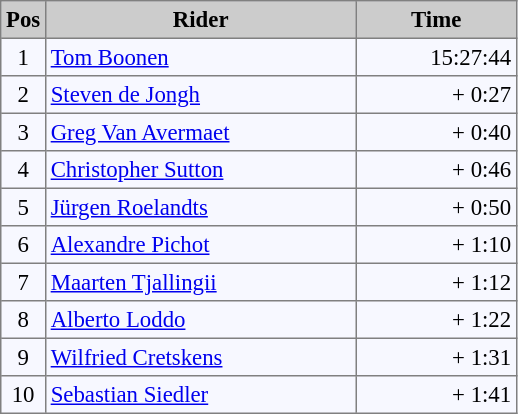<table bgcolor="#f7f8ff" cellpadding="3" cellspacing="0" border="1" style="font-size: 95%; border: gray solid 1px; border-collapse: collapse;">
<tr bgcolor="#CCCCCC">
<td align="center" width="20"><strong>Pos</strong></td>
<td align="center" width="200"><strong>Rider</strong></td>
<td align="center" width="100"><strong>Time</strong></td>
</tr>
<tr valign=top>
<td align=center>1</td>
<td> <a href='#'>Tom Boonen</a></td>
<td align=right>15:27:44</td>
</tr>
<tr valign=top>
<td align=center>2</td>
<td> <a href='#'>Steven de Jongh</a></td>
<td align=right>+ 0:27</td>
</tr>
<tr valign=top>
<td align=center>3</td>
<td> <a href='#'>Greg Van Avermaet</a></td>
<td align=right>+ 0:40</td>
</tr>
<tr valign=top>
<td align=center>4</td>
<td> <a href='#'>Christopher Sutton</a></td>
<td align=right>+ 0:46</td>
</tr>
<tr valign=top>
<td align=center>5</td>
<td> <a href='#'>Jürgen Roelandts</a></td>
<td align=right>+ 0:50</td>
</tr>
<tr valign=top>
<td align=center>6</td>
<td> <a href='#'>Alexandre Pichot</a></td>
<td align=right>+ 1:10</td>
</tr>
<tr valign=top>
<td align=center>7</td>
<td> <a href='#'>Maarten Tjallingii</a></td>
<td align=right>+ 1:12</td>
</tr>
<tr valign=top>
<td align=center>8</td>
<td> <a href='#'>Alberto Loddo</a></td>
<td align=right>+ 1:22</td>
</tr>
<tr valign=top>
<td align=center>9</td>
<td> <a href='#'>Wilfried Cretskens</a></td>
<td align=right>+ 1:31</td>
</tr>
<tr valign=top>
<td align=center>10</td>
<td> <a href='#'>Sebastian Siedler</a></td>
<td align=right>+ 1:41</td>
</tr>
</table>
